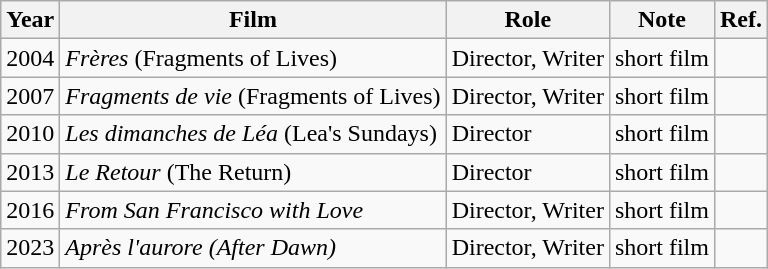<table class="wikitable">
<tr>
<th>Year</th>
<th>Film</th>
<th>Role</th>
<th>Note</th>
<th>Ref.</th>
</tr>
<tr>
<td>2004</td>
<td><em>Frères</em> (Fragments of Lives)</td>
<td>Director, Writer</td>
<td>short film</td>
<td></td>
</tr>
<tr>
<td>2007</td>
<td><em>Fragments de vie</em> (Fragments of Lives)</td>
<td>Director, Writer</td>
<td>short film</td>
<td></td>
</tr>
<tr>
<td>2010</td>
<td><em>Les dimanches de Léa</em> (Lea's Sundays)</td>
<td>Director</td>
<td>short film</td>
<td></td>
</tr>
<tr>
<td>2013</td>
<td><em>Le Retour</em> (The Return)</td>
<td>Director</td>
<td>short film</td>
<td></td>
</tr>
<tr>
<td>2016</td>
<td><em>From San Francisco with Love</em></td>
<td>Director, Writer</td>
<td>short film</td>
<td></td>
</tr>
<tr>
<td>2023</td>
<td><em>Après l'aurore (After Dawn)</em></td>
<td>Director, Writer</td>
<td>short film</td>
<td></td>
</tr>
</table>
